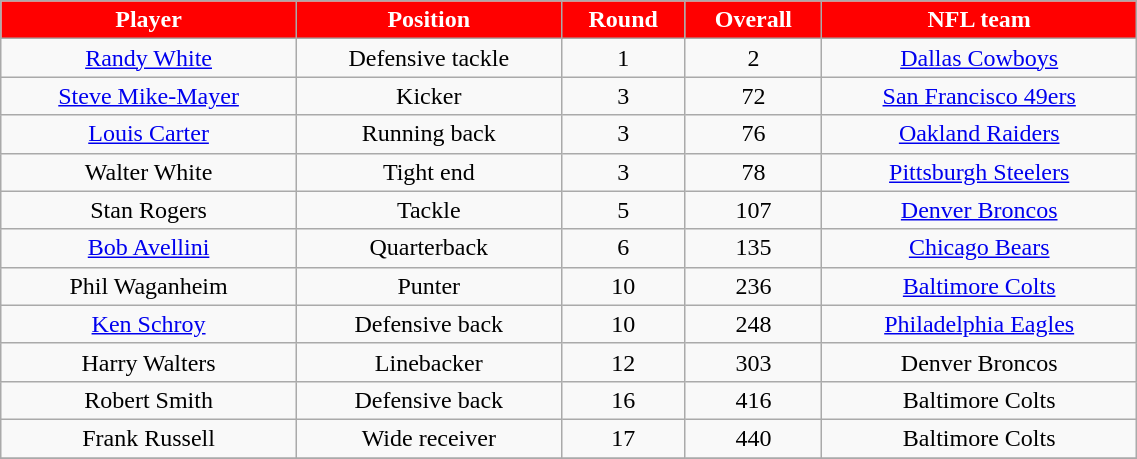<table class="wikitable" width="60%">
<tr align="center"  style="background:red;color:#FFFFFF;">
<td><strong>Player</strong></td>
<td><strong>Position</strong></td>
<td><strong>Round</strong></td>
<td><strong>Overall</strong></td>
<td><strong>NFL team</strong></td>
</tr>
<tr align="center" bgcolor="">
<td><a href='#'>Randy White</a></td>
<td>Defensive tackle</td>
<td>1</td>
<td>2</td>
<td><a href='#'>Dallas Cowboys</a></td>
</tr>
<tr align="center" bgcolor="">
<td><a href='#'>Steve Mike-Mayer</a></td>
<td>Kicker</td>
<td>3</td>
<td>72</td>
<td><a href='#'>San Francisco 49ers</a></td>
</tr>
<tr align="center" bgcolor="">
<td><a href='#'>Louis Carter</a></td>
<td>Running back</td>
<td>3</td>
<td>76</td>
<td><a href='#'>Oakland Raiders</a></td>
</tr>
<tr align="center" bgcolor="">
<td>Walter White</td>
<td>Tight end</td>
<td>3</td>
<td>78</td>
<td><a href='#'>Pittsburgh Steelers</a></td>
</tr>
<tr align="center" bgcolor="">
<td>Stan Rogers</td>
<td>Tackle</td>
<td>5</td>
<td>107</td>
<td><a href='#'>Denver Broncos</a></td>
</tr>
<tr align="center" bgcolor="">
<td><a href='#'>Bob Avellini</a></td>
<td>Quarterback</td>
<td>6</td>
<td>135</td>
<td><a href='#'>Chicago Bears</a></td>
</tr>
<tr align="center" bgcolor="">
<td>Phil Waganheim</td>
<td>Punter</td>
<td>10</td>
<td>236</td>
<td><a href='#'>Baltimore Colts</a></td>
</tr>
<tr align="center" bgcolor="">
<td><a href='#'>Ken Schroy</a></td>
<td>Defensive back</td>
<td>10</td>
<td>248</td>
<td><a href='#'>Philadelphia Eagles</a></td>
</tr>
<tr align="center" bgcolor="">
<td>Harry Walters</td>
<td>Linebacker</td>
<td>12</td>
<td>303</td>
<td>Denver Broncos</td>
</tr>
<tr align="center" bgcolor="">
<td>Robert Smith</td>
<td>Defensive back</td>
<td>16</td>
<td>416</td>
<td>Baltimore Colts</td>
</tr>
<tr align="center" bgcolor="">
<td>Frank Russell</td>
<td>Wide receiver</td>
<td>17</td>
<td>440</td>
<td>Baltimore Colts</td>
</tr>
<tr align="center" bgcolor="">
</tr>
</table>
